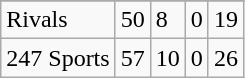<table class="wikitable">
<tr>
</tr>
<tr>
<td>Rivals</td>
<td>50</td>
<td>8</td>
<td>0</td>
<td>19</td>
</tr>
<tr>
<td>247 Sports</td>
<td>57</td>
<td>10</td>
<td>0</td>
<td>26</td>
</tr>
</table>
